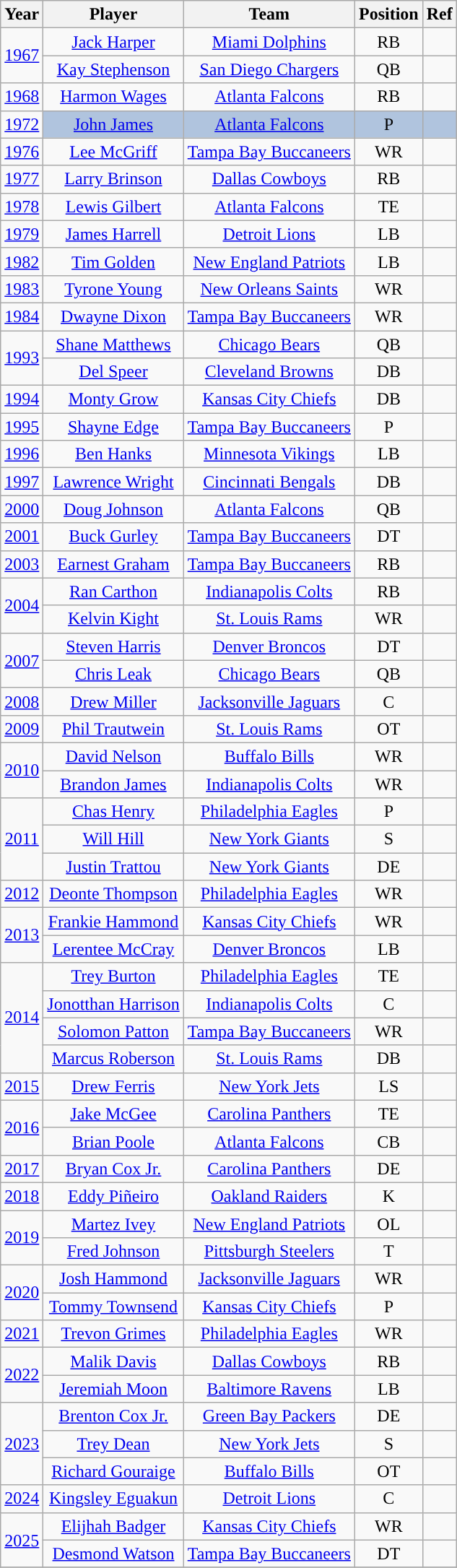<table class="wikitable sortable" style="text-align: center;">
<tr>
<th>Year</th>
<th>Player</th>
<th>Team</th>
<th>Position</th>
<th>Ref</th>
</tr>
<tr>
<td rowspan="2"><a href='#'>1967</a></td>
<td><a href='#'>Jack Harper</a></td>
<td><a href='#'>Miami Dolphins</a></td>
<td>RB</td>
<td></td>
</tr>
<tr>
<td><a href='#'>Kay Stephenson</a></td>
<td><a href='#'>San Diego Chargers</a></td>
<td>QB</td>
<td></td>
</tr>
<tr>
<td><a href='#'>1968</a></td>
<td><a href='#'>Harmon Wages</a></td>
<td><a href='#'>Atlanta Falcons</a></td>
<td>RB</td>
<td></td>
</tr>
<tr>
<td><a href='#'>1972</a></td>
<td style="background-color:lightsteelblue"><a href='#'>John James</a></td>
<td style="background-color:lightsteelblue"><a href='#'>Atlanta Falcons</a></td>
<td style="background-color:lightsteelblue">P</td>
<td style="background-color:lightsteelblue"></td>
</tr>
<tr>
<td><a href='#'>1976</a></td>
<td><a href='#'>Lee McGriff</a></td>
<td><a href='#'>Tampa Bay Buccaneers</a></td>
<td>WR</td>
<td></td>
</tr>
<tr>
<td><a href='#'>1977</a></td>
<td><a href='#'>Larry Brinson</a></td>
<td><a href='#'>Dallas Cowboys</a></td>
<td>RB</td>
<td></td>
</tr>
<tr>
<td><a href='#'>1978</a></td>
<td><a href='#'>Lewis Gilbert</a></td>
<td><a href='#'>Atlanta Falcons</a></td>
<td>TE</td>
<td></td>
</tr>
<tr>
<td><a href='#'>1979</a></td>
<td><a href='#'>James Harrell</a></td>
<td><a href='#'>Detroit Lions</a></td>
<td>LB</td>
<td></td>
</tr>
<tr>
<td><a href='#'>1982</a></td>
<td><a href='#'>Tim Golden</a></td>
<td><a href='#'>New England Patriots</a></td>
<td>LB</td>
<td></td>
</tr>
<tr>
<td><a href='#'>1983</a></td>
<td><a href='#'>Tyrone Young</a></td>
<td><a href='#'>New Orleans Saints</a></td>
<td>WR</td>
<td></td>
</tr>
<tr>
<td><a href='#'>1984</a></td>
<td><a href='#'>Dwayne Dixon</a></td>
<td><a href='#'>Tampa Bay Buccaneers</a></td>
<td>WR</td>
<td></td>
</tr>
<tr>
<td rowspan="2"><a href='#'>1993</a></td>
<td><a href='#'>Shane Matthews</a></td>
<td><a href='#'>Chicago Bears</a></td>
<td>QB</td>
<td></td>
</tr>
<tr>
<td><a href='#'>Del Speer</a></td>
<td><a href='#'>Cleveland Browns</a></td>
<td>DB</td>
<td></td>
</tr>
<tr>
<td><a href='#'>1994</a></td>
<td><a href='#'>Monty Grow</a></td>
<td><a href='#'>Kansas City Chiefs</a></td>
<td>DB</td>
<td></td>
</tr>
<tr>
<td><a href='#'>1995</a></td>
<td><a href='#'>Shayne Edge</a></td>
<td><a href='#'>Tampa Bay Buccaneers</a></td>
<td>P</td>
<td></td>
</tr>
<tr>
<td><a href='#'>1996</a></td>
<td><a href='#'>Ben Hanks</a></td>
<td><a href='#'>Minnesota Vikings</a></td>
<td>LB</td>
<td></td>
</tr>
<tr>
<td><a href='#'>1997</a></td>
<td><a href='#'>Lawrence Wright</a></td>
<td><a href='#'>Cincinnati Bengals</a></td>
<td>DB</td>
<td></td>
</tr>
<tr>
<td><a href='#'>2000</a></td>
<td><a href='#'>Doug Johnson</a></td>
<td><a href='#'>Atlanta Falcons</a></td>
<td>QB</td>
<td></td>
</tr>
<tr>
<td><a href='#'>2001</a></td>
<td><a href='#'>Buck Gurley</a></td>
<td><a href='#'>Tampa Bay Buccaneers</a></td>
<td>DT</td>
<td></td>
</tr>
<tr>
<td><a href='#'>2003</a></td>
<td><a href='#'>Earnest Graham</a></td>
<td><a href='#'>Tampa Bay Buccaneers</a></td>
<td>RB</td>
<td></td>
</tr>
<tr>
<td rowspan="2"><a href='#'>2004</a></td>
<td><a href='#'>Ran Carthon</a></td>
<td><a href='#'>Indianapolis Colts</a></td>
<td>RB</td>
<td></td>
</tr>
<tr>
<td><a href='#'>Kelvin Kight</a></td>
<td><a href='#'>St. Louis Rams</a></td>
<td>WR</td>
<td></td>
</tr>
<tr>
<td rowspan="2"><a href='#'>2007</a></td>
<td><a href='#'>Steven Harris</a></td>
<td><a href='#'>Denver Broncos</a></td>
<td>DT</td>
<td></td>
</tr>
<tr>
<td><a href='#'>Chris Leak</a></td>
<td><a href='#'>Chicago Bears</a></td>
<td>QB</td>
<td></td>
</tr>
<tr>
<td><a href='#'>2008</a></td>
<td><a href='#'>Drew Miller</a></td>
<td><a href='#'>Jacksonville Jaguars</a></td>
<td>C</td>
<td></td>
</tr>
<tr>
<td><a href='#'>2009</a></td>
<td><a href='#'>Phil Trautwein</a></td>
<td><a href='#'>St. Louis Rams</a></td>
<td>OT</td>
<td></td>
</tr>
<tr>
<td rowspan="2"><a href='#'>2010</a></td>
<td><a href='#'>David Nelson</a></td>
<td><a href='#'>Buffalo Bills</a></td>
<td>WR</td>
<td></td>
</tr>
<tr>
<td><a href='#'>Brandon James</a></td>
<td><a href='#'>Indianapolis Colts</a></td>
<td>WR</td>
<td></td>
</tr>
<tr>
<td rowspan="3"><a href='#'>2011</a></td>
<td><a href='#'>Chas Henry</a></td>
<td><a href='#'>Philadelphia Eagles</a></td>
<td>P</td>
<td></td>
</tr>
<tr>
<td><a href='#'>Will Hill</a></td>
<td><a href='#'>New York Giants</a></td>
<td>S</td>
<td></td>
</tr>
<tr>
<td><a href='#'>Justin Trattou</a></td>
<td><a href='#'>New York Giants</a></td>
<td>DE</td>
<td></td>
</tr>
<tr>
<td><a href='#'>2012</a></td>
<td><a href='#'>Deonte Thompson</a></td>
<td><a href='#'>Philadelphia Eagles</a></td>
<td>WR</td>
<td></td>
</tr>
<tr>
<td rowspan="2"><a href='#'>2013</a></td>
<td><a href='#'>Frankie Hammond</a></td>
<td><a href='#'>Kansas City Chiefs</a></td>
<td>WR</td>
<td></td>
</tr>
<tr>
<td><a href='#'>Lerentee McCray</a></td>
<td><a href='#'>Denver Broncos</a></td>
<td>LB</td>
<td></td>
</tr>
<tr>
<td rowspan="4"><a href='#'>2014</a></td>
<td><a href='#'>Trey Burton</a></td>
<td><a href='#'>Philadelphia Eagles</a></td>
<td>TE</td>
<td></td>
</tr>
<tr>
<td><a href='#'>Jonotthan Harrison</a></td>
<td><a href='#'>Indianapolis Colts</a></td>
<td>C</td>
<td></td>
</tr>
<tr>
<td><a href='#'>Solomon Patton</a></td>
<td><a href='#'>Tampa Bay Buccaneers</a></td>
<td>WR</td>
<td></td>
</tr>
<tr>
<td><a href='#'>Marcus Roberson</a></td>
<td><a href='#'>St. Louis Rams</a></td>
<td>DB</td>
<td></td>
</tr>
<tr>
<td><a href='#'>2015</a></td>
<td><a href='#'>Drew Ferris</a></td>
<td><a href='#'>New York Jets</a></td>
<td>LS</td>
<td></td>
</tr>
<tr>
<td rowspan="2"><a href='#'>2016</a></td>
<td><a href='#'>Jake McGee</a></td>
<td><a href='#'>Carolina Panthers</a></td>
<td>TE</td>
<td></td>
</tr>
<tr>
<td><a href='#'>Brian Poole</a></td>
<td><a href='#'>Atlanta Falcons</a></td>
<td>CB</td>
<td></td>
</tr>
<tr>
<td><a href='#'>2017</a></td>
<td><a href='#'>Bryan Cox Jr.</a></td>
<td><a href='#'>Carolina Panthers</a></td>
<td>DE</td>
<td></td>
</tr>
<tr>
<td><a href='#'>2018</a></td>
<td><a href='#'>Eddy Piñeiro</a></td>
<td><a href='#'>Oakland Raiders</a></td>
<td>K</td>
<td></td>
</tr>
<tr>
<td rowspan="2"><a href='#'>2019</a></td>
<td><a href='#'>Martez Ivey</a></td>
<td><a href='#'>New England Patriots</a></td>
<td>OL</td>
<td></td>
</tr>
<tr>
<td><a href='#'>Fred Johnson</a></td>
<td><a href='#'>Pittsburgh Steelers</a></td>
<td>T</td>
<td></td>
</tr>
<tr>
<td rowspan="2"><a href='#'>2020</a></td>
<td><a href='#'>Josh Hammond</a></td>
<td><a href='#'>Jacksonville Jaguars</a></td>
<td>WR</td>
<td></td>
</tr>
<tr>
<td><a href='#'>Tommy Townsend</a></td>
<td><a href='#'>Kansas City Chiefs</a></td>
<td>P</td>
<td></td>
</tr>
<tr>
<td><a href='#'>2021</a></td>
<td><a href='#'>Trevon Grimes</a></td>
<td><a href='#'>Philadelphia Eagles</a></td>
<td>WR</td>
<td></td>
</tr>
<tr>
<td rowspan="2"><a href='#'>2022</a></td>
<td><a href='#'>Malik Davis</a></td>
<td><a href='#'>Dallas Cowboys</a></td>
<td>RB</td>
<td></td>
</tr>
<tr>
<td><a href='#'>Jeremiah Moon</a></td>
<td><a href='#'>Baltimore Ravens</a></td>
<td>LB</td>
<td></td>
</tr>
<tr>
<td rowspan="3"><a href='#'>2023</a></td>
<td><a href='#'>Brenton Cox Jr.</a></td>
<td><a href='#'>Green Bay Packers</a></td>
<td>DE</td>
<td></td>
</tr>
<tr>
<td><a href='#'>Trey Dean</a></td>
<td><a href='#'>New York Jets</a></td>
<td>S</td>
<td></td>
</tr>
<tr>
<td><a href='#'>Richard Gouraige</a></td>
<td><a href='#'>Buffalo Bills</a></td>
<td>OT</td>
<td></td>
</tr>
<tr>
<td><a href='#'>2024</a></td>
<td><a href='#'>Kingsley Eguakun</a></td>
<td><a href='#'>Detroit Lions</a></td>
<td>C</td>
<td></td>
</tr>
<tr>
<td rowspan="2"><a href='#'>2025</a></td>
<td><a href='#'>Elijhah Badger</a></td>
<td><a href='#'>Kansas City Chiefs</a></td>
<td>WR</td>
<td></td>
</tr>
<tr>
<td><a href='#'>Desmond Watson</a></td>
<td><a href='#'>Tampa Bay Buccaneers</a></td>
<td>DT</td>
<td></td>
</tr>
<tr>
</tr>
</table>
